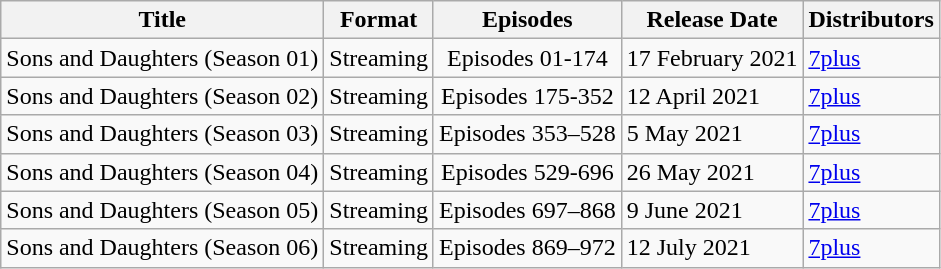<table class="wikitable">
<tr>
<th>Title</th>
<th>Format</th>
<th>Episodes</th>
<th>Release Date</th>
<th>Distributors</th>
</tr>
<tr>
<td>Sons and Daughters (Season 01)</td>
<td>Streaming</td>
<td style="text-align:center;">Episodes 01-174</td>
<td>17 February 2021</td>
<td><a href='#'>7plus</a></td>
</tr>
<tr>
<td>Sons and Daughters (Season 02)</td>
<td>Streaming</td>
<td style="text-align:center;">Episodes 175-352</td>
<td>12 April 2021</td>
<td><a href='#'>7plus</a></td>
</tr>
<tr>
<td>Sons and Daughters (Season 03)</td>
<td>Streaming</td>
<td style="text-align:center;">Episodes 353–528</td>
<td>5 May 2021</td>
<td><a href='#'>7plus</a></td>
</tr>
<tr>
<td>Sons and Daughters (Season 04)</td>
<td>Streaming</td>
<td style="text-align:center;">Episodes 529-696</td>
<td>26 May 2021</td>
<td><a href='#'>7plus</a></td>
</tr>
<tr>
<td>Sons and Daughters (Season 05)</td>
<td>Streaming</td>
<td style="text-align:center;">Episodes 697–868</td>
<td>9 June 2021</td>
<td><a href='#'>7plus</a></td>
</tr>
<tr>
<td>Sons and Daughters (Season 06)</td>
<td>Streaming</td>
<td style="text-align:center;">Episodes 869–972</td>
<td>12 July 2021</td>
<td><a href='#'>7plus</a></td>
</tr>
</table>
